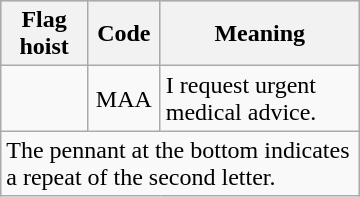<table class="wikitable" style="float:right; margin-left:1em; width:240px;">
<tr bgcolor="#CCCCCC" align="center">
<th>Flag hoist</th>
<th>Code</th>
<th>Meaning</th>
</tr>
<tr>
<td><br><br></td>
<td align="center">MAA</td>
<td>I request urgent medical advice.</td>
</tr>
<tr>
<td colspan="3">The pennant at the bottom indicates a repeat of the second letter.</td>
</tr>
</table>
